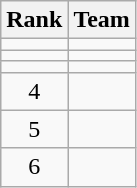<table class="wikitable">
<tr>
<th>Rank</th>
<th>Team</th>
</tr>
<tr>
<td align=center></td>
<td></td>
</tr>
<tr>
<td align=center></td>
<td></td>
</tr>
<tr>
<td align=center></td>
<td></td>
</tr>
<tr>
<td align=center>4</td>
<td></td>
</tr>
<tr>
<td align=center>5</td>
<td></td>
</tr>
<tr>
<td align=center>6</td>
<td></td>
</tr>
</table>
